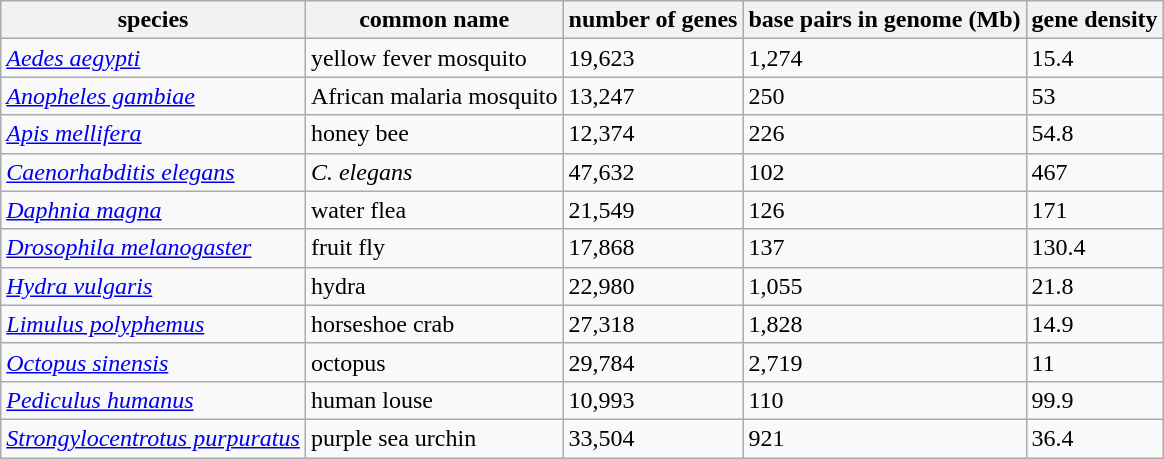<table class="wikitable">
<tr>
<th>species</th>
<th>common name</th>
<th>number of genes</th>
<th>base pairs in genome (Mb)</th>
<th>gene density</th>
</tr>
<tr>
<td><em><a href='#'>Aedes aegypti</a></em></td>
<td>yellow fever mosquito</td>
<td>19,623</td>
<td>1,274</td>
<td>15.4</td>
</tr>
<tr>
<td><em><a href='#'>Anopheles gambiae</a></em></td>
<td>African malaria mosquito</td>
<td>13,247</td>
<td>250</td>
<td>53</td>
</tr>
<tr>
<td><em><a href='#'>Apis mellifera</a></em></td>
<td>honey bee</td>
<td>12,374</td>
<td>226</td>
<td>54.8</td>
</tr>
<tr>
<td><em><a href='#'>Caenorhabditis elegans</a></em></td>
<td><em>C. elegans</em></td>
<td>47,632</td>
<td>102</td>
<td>467</td>
</tr>
<tr>
<td><em><a href='#'>Daphnia magna</a></em></td>
<td>water flea</td>
<td>21,549</td>
<td>126</td>
<td>171</td>
</tr>
<tr>
<td><em><a href='#'>Drosophila melanogaster</a></em></td>
<td>fruit fly</td>
<td>17,868</td>
<td>137</td>
<td>130.4</td>
</tr>
<tr>
<td><em><a href='#'>Hydra vulgaris</a></em></td>
<td>hydra</td>
<td>22,980</td>
<td>1,055</td>
<td>21.8</td>
</tr>
<tr>
<td><em><a href='#'>Limulus polyphemus</a></em></td>
<td>horseshoe crab</td>
<td>27,318</td>
<td>1,828</td>
<td>14.9</td>
</tr>
<tr>
<td><em><a href='#'>Octopus sinensis</a></em></td>
<td>octopus</td>
<td>29,784</td>
<td>2,719</td>
<td>11</td>
</tr>
<tr>
<td><em><a href='#'>Pediculus humanus</a></em></td>
<td>human louse</td>
<td>10,993</td>
<td>110</td>
<td>99.9</td>
</tr>
<tr>
<td><em><a href='#'>Strongylocentrotus purpuratus</a></em></td>
<td>purple sea urchin</td>
<td>33,504</td>
<td>921</td>
<td>36.4</td>
</tr>
</table>
